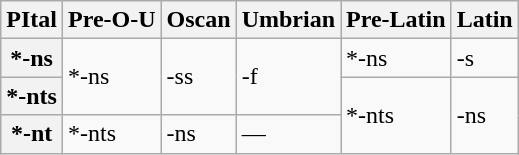<table class="wikitable">
<tr>
<th>PItal</th>
<th>Pre-O-U</th>
<th>Oscan</th>
<th>Umbrian</th>
<th>Pre-Latin</th>
<th>Latin</th>
</tr>
<tr>
<th>*-ns</th>
<td rowspan="2">*-ns</td>
<td rowspan="2">-ss</td>
<td rowspan="2">-f</td>
<td>*-ns</td>
<td>-s</td>
</tr>
<tr>
<th>*-nts</th>
<td rowspan="2">*-nts</td>
<td rowspan="2">-ns</td>
</tr>
<tr>
<th>*-nt</th>
<td>*-nts</td>
<td>-ns</td>
<td>—</td>
</tr>
</table>
